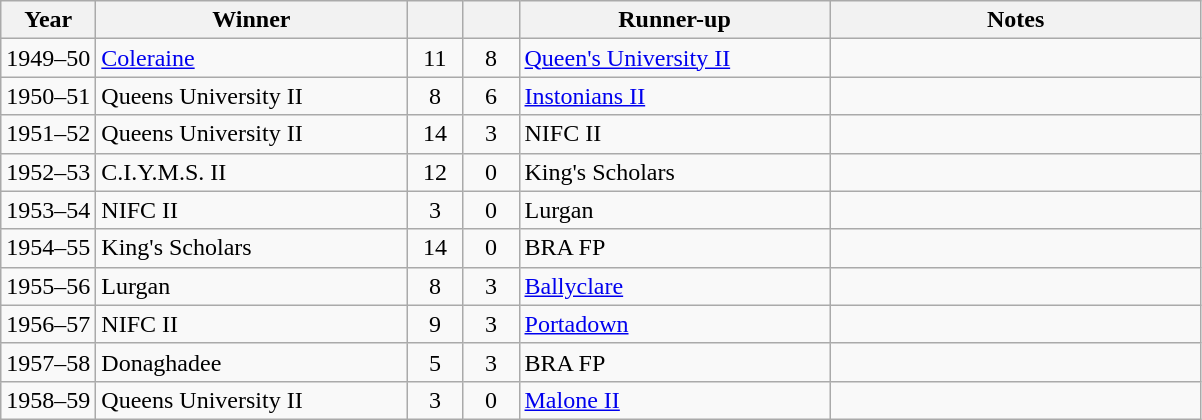<table class="wikitable">
<tr>
<th>Year</th>
<th>Winner</th>
<th></th>
<th></th>
<th>Runner-up</th>
<th>Notes</th>
</tr>
<tr>
<td align="center">1949–50</td>
<td width=200><a href='#'>Coleraine</a></td>
<td width=30 align="center">11</td>
<td width=30 align="center">8</td>
<td width=200><a href='#'>Queen's University II</a></td>
<td width=240></td>
</tr>
<tr>
<td align="center">1950–51</td>
<td>Queens University II</td>
<td align="center">8</td>
<td align="center">6</td>
<td><a href='#'>Instonians II</a></td>
<td></td>
</tr>
<tr>
<td align="center">1951–52</td>
<td>Queens University II</td>
<td align="center">14</td>
<td align="center">3</td>
<td>NIFC II</td>
<td></td>
</tr>
<tr>
<td align="center">1952–53</td>
<td>C.I.Y.M.S. II</td>
<td align="center">12</td>
<td align="center">0</td>
<td>King's Scholars</td>
<td></td>
</tr>
<tr>
<td align="center">1953–54</td>
<td>NIFC II</td>
<td align="center">3</td>
<td align="center">0</td>
<td>Lurgan</td>
<td></td>
</tr>
<tr>
<td align="center">1954–55</td>
<td>King's Scholars</td>
<td align="center">14</td>
<td align="center">0</td>
<td>BRA FP</td>
<td></td>
</tr>
<tr>
<td align="center">1955–56</td>
<td>Lurgan</td>
<td align="center">8</td>
<td align="center">3</td>
<td><a href='#'>Ballyclare</a></td>
<td></td>
</tr>
<tr>
<td align="center">1956–57</td>
<td>NIFC II</td>
<td align="center">9</td>
<td align="center">3</td>
<td><a href='#'>Portadown</a></td>
<td></td>
</tr>
<tr>
<td align="center">1957–58</td>
<td>Donaghadee</td>
<td align="center">5</td>
<td align="center">3</td>
<td>BRA FP</td>
<td></td>
</tr>
<tr>
<td align="center">1958–59</td>
<td>Queens University II</td>
<td align="center">3</td>
<td align="center">0</td>
<td><a href='#'>Malone II</a></td>
<td></td>
</tr>
</table>
